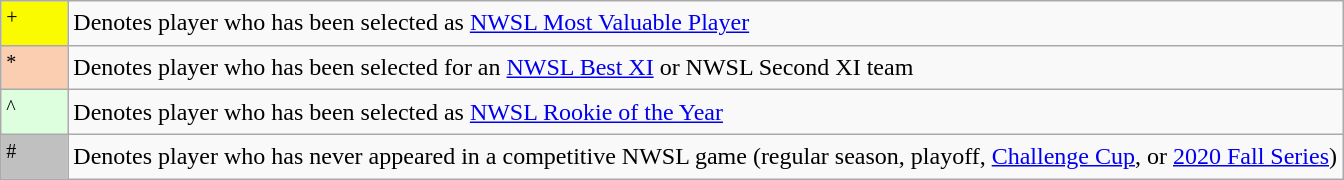<table class="wikitable">
<tr>
<td bgcolor="#FBFb00" width="5%"><sup>+</sup></td>
<td>Denotes player who has been selected as <a href='#'>NWSL Most Valuable Player</a></td>
</tr>
<tr>
<td bgcolor="#FBCEB1" width="5%"><sup>*</sup></td>
<td>Denotes player who has been selected for an <a href='#'>NWSL Best XI</a> or NWSL Second XI team</td>
</tr>
<tr>
<td bgcolor="#DDFFDD" width="5%"><sup>^</sup></td>
<td>Denotes player who has been selected as <a href='#'>NWSL Rookie of the Year</a></td>
</tr>
<tr>
<td bgcolor="#C0C0C0" width="5%"><sup>#</sup></td>
<td>Denotes player who has never appeared in a competitive NWSL game (regular season, playoff, <a href='#'>Challenge Cup</a>, or <a href='#'>2020 Fall Series</a>)</td>
</tr>
</table>
